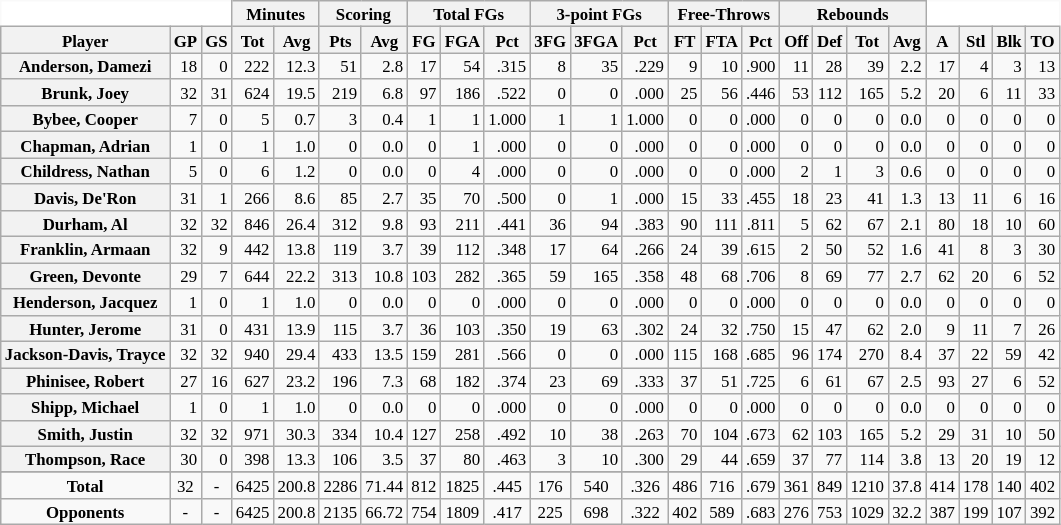<table class="wikitable sortable" border="1" style="font-size:70%;">
<tr>
<th colspan="3" style="border-top-style:hidden; border-left-style:hidden; background: white;"></th>
<th colspan="2" style=>Minutes</th>
<th colspan="2" style=>Scoring</th>
<th colspan="3" style=>Total FGs</th>
<th colspan="3" style=>3-point FGs</th>
<th colspan="3" style=>Free-Throws</th>
<th colspan="4" style=>Rebounds</th>
<th colspan="4" style="border-top-style:hidden; border-right-style:hidden; background: white;"></th>
</tr>
<tr>
<th scope="col" style=>Player</th>
<th scope="col" style=>GP</th>
<th scope="col" style=>GS</th>
<th scope="col" style=>Tot</th>
<th scope="col" style=>Avg</th>
<th scope="col" style=>Pts</th>
<th scope="col" style=>Avg</th>
<th scope="col" style=>FG</th>
<th scope="col" style=>FGA</th>
<th scope="col" style=>Pct</th>
<th scope="col" style=>3FG</th>
<th scope="col" style=>3FGA</th>
<th scope="col" style=>Pct</th>
<th scope="col" style=>FT</th>
<th scope="col" style=>FTA</th>
<th scope="col" style=>Pct</th>
<th scope="col" style=>Off</th>
<th scope="col" style=>Def</th>
<th scope="col" style=>Tot</th>
<th scope="col" style=>Avg</th>
<th scope="col" style=>A</th>
<th scope="col" style=>Stl</th>
<th scope="col" style=>Blk</th>
<th scope="col" style=>TO</th>
</tr>
<tr>
<th style=white-space:nowrap>Anderson, Damezi</th>
<td align="right">18</td>
<td align="right">0</td>
<td align="right">222</td>
<td align="right">12.3</td>
<td align="right">51</td>
<td align="right">2.8</td>
<td align="right">17</td>
<td align="right">54</td>
<td align="right">.315</td>
<td align="right">8</td>
<td align="right">35</td>
<td align="right">.229</td>
<td align="right">9</td>
<td align="right">10</td>
<td align="right" style=>.900</td>
<td align="right">11</td>
<td align="right">28</td>
<td align="right">39</td>
<td align="right">2.2</td>
<td align="right">17</td>
<td align="right">4</td>
<td align="right">3</td>
<td align="right">13</td>
</tr>
<tr>
<th style=white-space:nowrap>Brunk, Joey</th>
<td align="right" style=>32</td>
<td align="right">31</td>
<td align="right">624</td>
<td align="right">19.5</td>
<td align="right">219</td>
<td align="right">6.8</td>
<td align="right">97</td>
<td align="right">186</td>
<td align="right">.522</td>
<td align="right">0</td>
<td align="right">0</td>
<td align="right">.000</td>
<td align="right">25</td>
<td align="right">56</td>
<td align="right">.446</td>
<td align="right">53</td>
<td align="right">112</td>
<td align="right">165</td>
<td align="right">5.2</td>
<td align="right">20</td>
<td align="right">6</td>
<td align="right">11</td>
<td align="right">33</td>
</tr>
<tr>
<th style=white-space:nowrap>Bybee, Cooper</th>
<td align="right">7</td>
<td align="right">0</td>
<td align="right">5</td>
<td align="right">0.7</td>
<td align="right">3</td>
<td align="right">0.4</td>
<td align="right">1</td>
<td align="right">1</td>
<td align="right" style=>1.000</td>
<td align="right">1</td>
<td align="right">1</td>
<td align="right" style=>1.000</td>
<td align="right">0</td>
<td align="right">0</td>
<td align="right">.000</td>
<td align="right">0</td>
<td align="right">0</td>
<td align="right">0</td>
<td align="right">0.0</td>
<td align="right">0</td>
<td align="right">0</td>
<td align="right">0</td>
<td align="right">0</td>
</tr>
<tr>
<th style=white-space:nowrap>Chapman, Adrian</th>
<td align="right">1</td>
<td align="right">0</td>
<td align="right">1</td>
<td align="right">1.0</td>
<td align="right">0</td>
<td align="right">0.0</td>
<td align="right">0</td>
<td align="right">1</td>
<td align="right">.000</td>
<td align="right">0</td>
<td align="right">0</td>
<td align="right">.000</td>
<td align="right">0</td>
<td align="right">0</td>
<td align="right">.000</td>
<td align="right">0</td>
<td align="right">0</td>
<td align="right">0</td>
<td align="right">0.0</td>
<td align="right">0</td>
<td align="right">0</td>
<td align="right">0</td>
<td align="right">0</td>
</tr>
<tr>
<th style=white-space:nowrap>Childress, Nathan</th>
<td align="right">5</td>
<td align="right">0</td>
<td align="right">6</td>
<td align="right">1.2</td>
<td align="right">0</td>
<td align="right">0.0</td>
<td align="right">0</td>
<td align="right">4</td>
<td align="right">.000</td>
<td align="right">0</td>
<td align="right">0</td>
<td align="right">.000</td>
<td align="right">0</td>
<td align="right">0</td>
<td align="right">.000</td>
<td align="right">2</td>
<td align="right">1</td>
<td align="right">3</td>
<td align="right">0.6</td>
<td align="right">0</td>
<td align="right">0</td>
<td align="right">0</td>
<td align="right">0</td>
</tr>
<tr>
<th style=white-space:nowrap>Davis, De'Ron</th>
<td align="right">31</td>
<td align="right">1</td>
<td align="right">266</td>
<td align="right">8.6</td>
<td align="right">85</td>
<td align="right">2.7</td>
<td align="right">35</td>
<td align="right">70</td>
<td align="right">.500</td>
<td align="right">0</td>
<td align="right">1</td>
<td align="right">.000</td>
<td align="right">15</td>
<td align="right">33</td>
<td align="right">.455</td>
<td align="right">18</td>
<td align="right">23</td>
<td align="right">41</td>
<td align="right">1.3</td>
<td align="right">13</td>
<td align="right">11</td>
<td align="right">6</td>
<td align="right">16</td>
</tr>
<tr>
<th style=white-space:nowrap>Durham, Al</th>
<td align="right" style=>32</td>
<td align="right" style=>32</td>
<td align="right">846</td>
<td align="right">26.4</td>
<td align="right">312</td>
<td align="right">9.8</td>
<td align="right">93</td>
<td align="right">211</td>
<td align="right">.441</td>
<td align="right">36</td>
<td align="right">94</td>
<td align="right">.383</td>
<td align="right">90</td>
<td align="right">111</td>
<td align="right">.811</td>
<td align="right">5</td>
<td align="right">62</td>
<td align="right">67</td>
<td align="right">2.1</td>
<td align="right">80</td>
<td align="right">18</td>
<td align="right">10</td>
<td align="right" style=>60</td>
</tr>
<tr>
<th style=white-space:nowrap>Franklin, Armaan</th>
<td align="right" style=>32</td>
<td align="right">9</td>
<td align="right">442</td>
<td align="right">13.8</td>
<td align="right">119</td>
<td align="right">3.7</td>
<td align="right">39</td>
<td align="right">112</td>
<td align="right">.348</td>
<td align="right">17</td>
<td align="right">64</td>
<td align="right">.266</td>
<td align="right">24</td>
<td align="right">39</td>
<td align="right">.615</td>
<td align="right">2</td>
<td align="right">50</td>
<td align="right">52</td>
<td align="right">1.6</td>
<td align="right">41</td>
<td align="right">8</td>
<td align="right">3</td>
<td align="right">30</td>
</tr>
<tr>
<th style=white-space:nowrap>Green, Devonte</th>
<td align="right">29</td>
<td align="right">7</td>
<td align="right">644</td>
<td align="right">22.2</td>
<td align="right">313</td>
<td align="right">10.8</td>
<td align="right">103</td>
<td align="right" style=>282</td>
<td align="right">.365</td>
<td align="right" style=>59</td>
<td align="right" style=>165</td>
<td align="right">.358</td>
<td align="right">48</td>
<td align="right">68</td>
<td align="right">.706</td>
<td align="right">8</td>
<td align="right">69</td>
<td align="right">77</td>
<td align="right">2.7</td>
<td align="right">62</td>
<td align="right">20</td>
<td align="right">6</td>
<td align="right">52</td>
</tr>
<tr>
<th style=white-space:nowrap>Henderson, Jacquez</th>
<td align="right">1</td>
<td align="right">0</td>
<td align="right">1</td>
<td align="right">1.0</td>
<td align="right">0</td>
<td align="right">0.0</td>
<td align="right">0</td>
<td align="right">0</td>
<td align="right">.000</td>
<td align="right">0</td>
<td align="right">0</td>
<td align="right">.000</td>
<td align="right">0</td>
<td align="right">0</td>
<td align="right">.000</td>
<td align="right">0</td>
<td align="right">0</td>
<td align="right">0</td>
<td align="right">0.0</td>
<td align="right">0</td>
<td align="right">0</td>
<td align="right">0</td>
<td align="right">0</td>
</tr>
<tr>
<th style=white-space:nowrap>Hunter, Jerome</th>
<td align="right">31</td>
<td align="right">0</td>
<td align="right">431</td>
<td align="right">13.9</td>
<td align="right">115</td>
<td align="right">3.7</td>
<td align="right">36</td>
<td align="right">103</td>
<td align="right">.350</td>
<td align="right">19</td>
<td align="right">63</td>
<td align="right">.302</td>
<td align="right">24</td>
<td align="right">32</td>
<td align="right">.750</td>
<td align="right">15</td>
<td align="right">47</td>
<td align="right">62</td>
<td align="right">2.0</td>
<td align="right">9</td>
<td align="right">11</td>
<td align="right">7</td>
<td align="right">26</td>
</tr>
<tr>
<th style=white-space:nowrap>Jackson-Davis, Trayce</th>
<td align="right" style=>32</td>
<td align="right" style=>32</td>
<td align="right">940</td>
<td align="right">29.4</td>
<td align="right" style=>433</td>
<td align="right" style=>13.5</td>
<td align="right" style=>159</td>
<td align="right">281</td>
<td align="right">.566</td>
<td align="right">0</td>
<td align="right">0</td>
<td align="right">.000</td>
<td align="right" style=>115</td>
<td align="right" style=>168</td>
<td align="right">.685</td>
<td align="right" style=>96</td>
<td align="right" style=>174</td>
<td align="right" style=>270</td>
<td align="right" style=>8.4</td>
<td align="right">37</td>
<td align="right">22</td>
<td align="right" style=>59</td>
<td align="right">42</td>
</tr>
<tr>
<th style=white-space:nowrap>Phinisee, Robert</th>
<td align="right">27</td>
<td align="right">16</td>
<td align="right">627</td>
<td align="right">23.2</td>
<td align="right">196</td>
<td align="right">7.3</td>
<td align="right">68</td>
<td align="right">182</td>
<td align="right">.374</td>
<td align="right">23</td>
<td align="right">69</td>
<td align="right">.333</td>
<td align="right">37</td>
<td align="right">51</td>
<td align="right">.725</td>
<td align="right">6</td>
<td align="right">61</td>
<td align="right">67</td>
<td align="right">2.5</td>
<td align="right" style=>93</td>
<td align="right">27</td>
<td align="right">6</td>
<td align="right">52</td>
</tr>
<tr>
<th style=white-space:nowrap>Shipp, Michael</th>
<td align="right">1</td>
<td align="right">0</td>
<td align="right">1</td>
<td align="right">1.0</td>
<td align="right">0</td>
<td align="right">0.0</td>
<td align="right">0</td>
<td align="right">0</td>
<td align="right">.000</td>
<td align="right">0</td>
<td align="right">0</td>
<td align="right">.000</td>
<td align="right">0</td>
<td align="right">0</td>
<td align="right">.000</td>
<td align="right">0</td>
<td align="right">0</td>
<td align="right">0</td>
<td align="right">0.0</td>
<td align="right">0</td>
<td align="right">0</td>
<td align="right">0</td>
<td align="right">0</td>
</tr>
<tr>
<th style=white-space:nowrap>Smith, Justin</th>
<td align="right" style=>32</td>
<td align="right" style=>32</td>
<td align="right" style=>971</td>
<td align="right" style=>30.3</td>
<td align="right">334</td>
<td align="right">10.4</td>
<td align="right">127</td>
<td align="right">258</td>
<td align="right">.492</td>
<td align="right">10</td>
<td align="right">38</td>
<td align="right">.263</td>
<td align="right">70</td>
<td align="right">104</td>
<td align="right">.673</td>
<td align="right">62</td>
<td align="right">103</td>
<td align="right">165</td>
<td align="right">5.2</td>
<td align="right">29</td>
<td align="right" style=>31</td>
<td align="right">10</td>
<td align="right">50</td>
</tr>
<tr>
<th style=white-space:nowrap>Thompson, Race</th>
<td align="right">30</td>
<td align="right">0</td>
<td align="right">398</td>
<td align="right">13.3</td>
<td align="right">106</td>
<td align="right">3.5</td>
<td align="right">37</td>
<td align="right">80</td>
<td align="right">.463</td>
<td align="right">3</td>
<td align="right">10</td>
<td align="right">.300</td>
<td align="right">29</td>
<td align="right">44</td>
<td align="right">.659</td>
<td align="right">37</td>
<td align="right">77</td>
<td align="right">114</td>
<td align="right">3.8</td>
<td align="right">13</td>
<td align="right">20</td>
<td align="right">19</td>
<td align="right">12</td>
</tr>
<tr>
</tr>
<tr class="sortbottom">
<td align="center" style=><strong>Total</strong></td>
<td align="center" style=>32</td>
<td align="center" style=>-</td>
<td align="center" style=>6425</td>
<td align="center" style=>200.8</td>
<td align="center" style=>2286</td>
<td align="center" style=>71.44</td>
<td align="center" style=>812</td>
<td align="center" style=>1825</td>
<td align="center" style=>.445</td>
<td align="center" style=>176</td>
<td align="center" style=>540</td>
<td align="center" style=>.326</td>
<td align="center" style=>486</td>
<td align="center" style=>716</td>
<td align="center" style=>.679</td>
<td align="center" style=>361</td>
<td align="center" style=>849</td>
<td align="center" style=>1210</td>
<td align="center" style=>37.8</td>
<td align="center" style=>414</td>
<td align="center" style=>178</td>
<td align="center" style=>140</td>
<td align="center" style=>402</td>
</tr>
<tr class="sortbottom">
<td align="center"><strong>Opponents</strong></td>
<td align="center">-</td>
<td align="center">-</td>
<td align="center">6425</td>
<td align="center">200.8</td>
<td align="center">2135</td>
<td align="center">66.72</td>
<td align="center">754</td>
<td align="center">1809</td>
<td align="center">.417</td>
<td align="center">225</td>
<td align="center">698</td>
<td align="center">.322</td>
<td align="center">402</td>
<td align="center">589</td>
<td align="center">.683</td>
<td align="center">276</td>
<td align="center">753</td>
<td align="center">1029</td>
<td align="center">32.2</td>
<td align="center">387</td>
<td align="center">199</td>
<td align="center">107</td>
<td align="center">392</td>
</tr>
</table>
